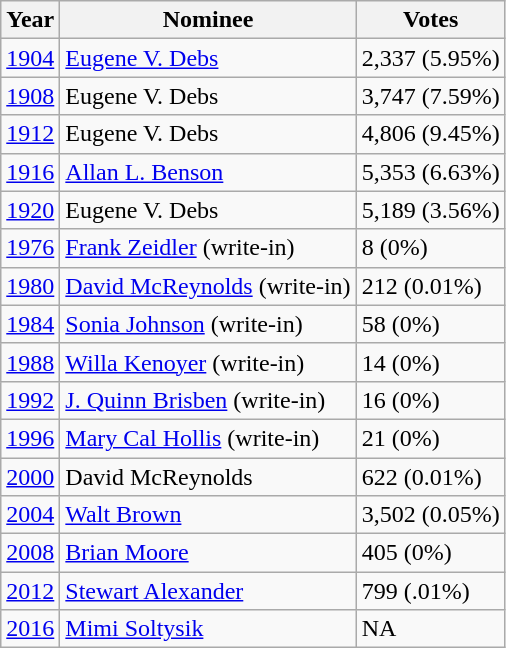<table class="wikitable">
<tr>
<th>Year</th>
<th>Nominee</th>
<th>Votes</th>
</tr>
<tr>
<td><a href='#'>1904</a></td>
<td><a href='#'>Eugene V. Debs</a></td>
<td>2,337 (5.95%)</td>
</tr>
<tr>
<td><a href='#'>1908</a></td>
<td>Eugene V. Debs</td>
<td>3,747 (7.59%)</td>
</tr>
<tr>
<td><a href='#'>1912</a></td>
<td>Eugene V. Debs</td>
<td>4,806 (9.45%)</td>
</tr>
<tr>
<td><a href='#'>1916</a></td>
<td><a href='#'>Allan L. Benson</a></td>
<td>5,353 (6.63%)</td>
</tr>
<tr>
<td><a href='#'>1920</a></td>
<td>Eugene V. Debs</td>
<td>5,189 (3.56%)</td>
</tr>
<tr>
<td><a href='#'>1976</a></td>
<td><a href='#'>Frank Zeidler</a> (write-in)</td>
<td>8 (0%)</td>
</tr>
<tr>
<td><a href='#'>1980</a></td>
<td><a href='#'>David McReynolds</a> (write-in)</td>
<td>212 (0.01%)</td>
</tr>
<tr>
<td><a href='#'>1984</a></td>
<td><a href='#'>Sonia Johnson</a> (write-in)</td>
<td>58 (0%)</td>
</tr>
<tr>
<td><a href='#'>1988</a></td>
<td><a href='#'>Willa Kenoyer</a> (write-in)</td>
<td>14 (0%)</td>
</tr>
<tr>
<td><a href='#'>1992</a></td>
<td><a href='#'>J. Quinn Brisben</a> (write-in)</td>
<td>16 (0%)</td>
</tr>
<tr>
<td><a href='#'>1996</a></td>
<td><a href='#'>Mary Cal Hollis</a> (write-in)</td>
<td>21 (0%)</td>
</tr>
<tr>
<td><a href='#'>2000</a></td>
<td>David McReynolds</td>
<td>622 (0.01%)</td>
</tr>
<tr>
<td><a href='#'>2004</a></td>
<td><a href='#'>Walt Brown</a></td>
<td>3,502 (0.05%)</td>
</tr>
<tr>
<td><a href='#'>2008</a></td>
<td><a href='#'>Brian Moore</a></td>
<td>405 (0%)</td>
</tr>
<tr>
<td><a href='#'>2012</a></td>
<td><a href='#'>Stewart Alexander</a></td>
<td>799 (.01%)</td>
</tr>
<tr>
<td><a href='#'>2016</a></td>
<td><a href='#'>Mimi Soltysik</a></td>
<td>NA</td>
</tr>
</table>
